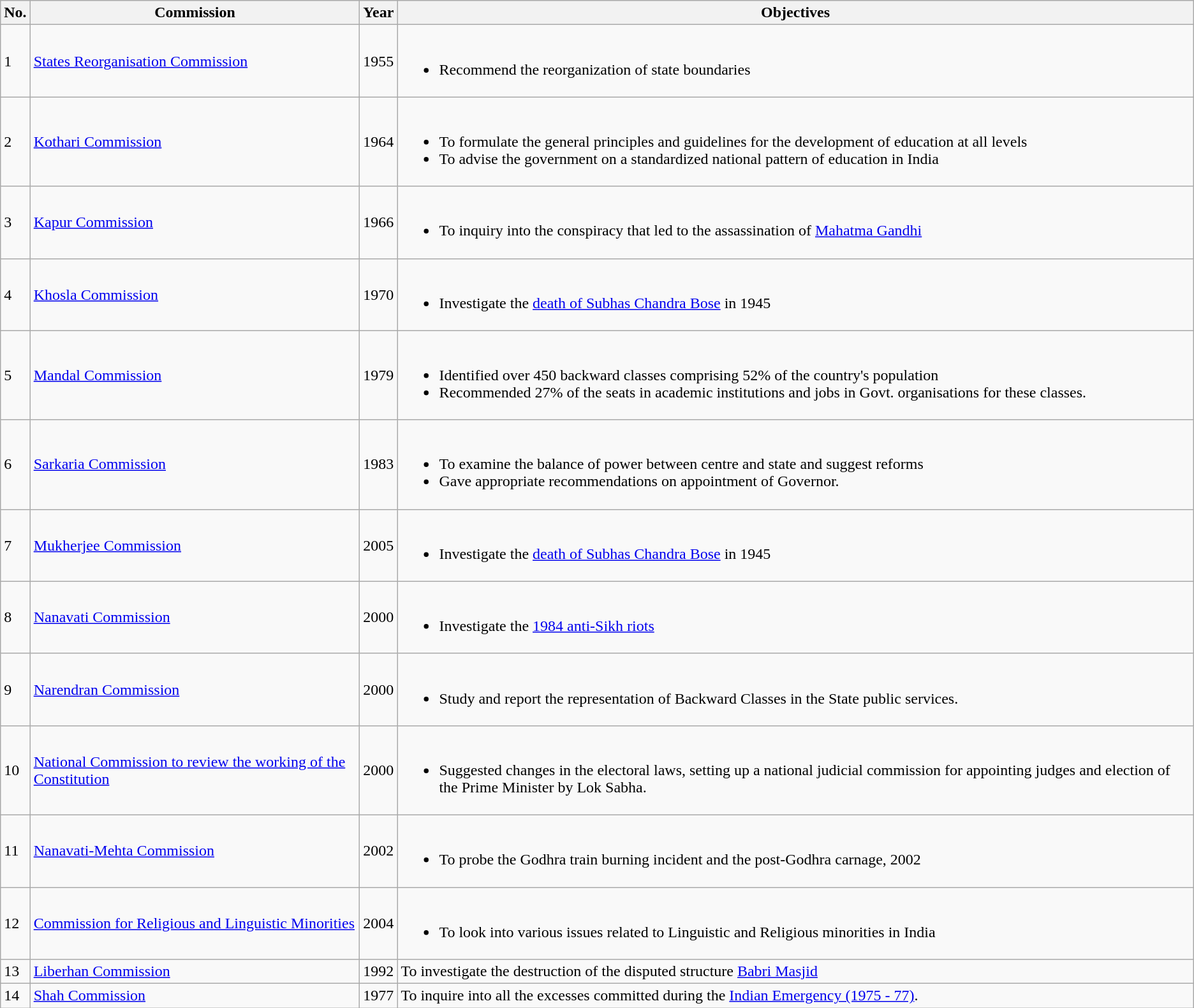<table class="wikitable sortable">
<tr style="text-align: left; background:#f0f0f0;">
<th>No.</th>
<th>Commission</th>
<th>Year</th>
<th>Objectives</th>
</tr>
<tr>
<td>1</td>
<td><a href='#'>States Reorganisation Commission</a></td>
<td>1955</td>
<td><br><ul><li>Recommend the reorganization of state boundaries</li></ul></td>
</tr>
<tr>
<td>2</td>
<td><a href='#'>Kothari Commission</a></td>
<td>1964</td>
<td><br><ul><li>To formulate the general principles and guidelines for the development of education at all levels</li><li>To advise the government on a standardized national pattern of education in India</li></ul></td>
</tr>
<tr>
<td>3</td>
<td><a href='#'>Kapur Commission</a></td>
<td>1966</td>
<td><br><ul><li>To inquiry into the conspiracy that led to the assassination of <a href='#'>Mahatma Gandhi</a></li></ul></td>
</tr>
<tr>
<td>4</td>
<td><a href='#'>Khosla Commission</a></td>
<td>1970</td>
<td><br><ul><li>Investigate the <a href='#'>death of Subhas Chandra Bose</a> in 1945</li></ul></td>
</tr>
<tr>
<td>5</td>
<td><a href='#'>Mandal Commission</a></td>
<td>1979</td>
<td><br><ul><li>Identified over 450 backward classes comprising 52% of the country's population</li><li>Recommended 27% of the seats in academic institutions and jobs in Govt. organisations for these classes.</li></ul></td>
</tr>
<tr>
<td>6</td>
<td><a href='#'>Sarkaria Commission</a></td>
<td>1983</td>
<td><br><ul><li>To examine the balance of power between centre and state and suggest reforms</li><li>Gave appropriate recommendations on appointment of Governor.</li></ul></td>
</tr>
<tr>
<td>7</td>
<td><a href='#'>Mukherjee Commission</a></td>
<td>2005</td>
<td><br><ul><li>Investigate the <a href='#'>death of Subhas Chandra Bose</a> in 1945</li></ul></td>
</tr>
<tr>
<td>8</td>
<td><a href='#'>Nanavati Commission</a></td>
<td>2000</td>
<td><br><ul><li>Investigate the <a href='#'>1984 anti-Sikh riots</a></li></ul></td>
</tr>
<tr>
<td>9</td>
<td><a href='#'>Narendran Commission</a></td>
<td>2000</td>
<td><br><ul><li>Study and report the representation of Backward Classes in the State public services.</li></ul></td>
</tr>
<tr>
<td>10</td>
<td><a href='#'>National Commission to review the working of the Constitution</a></td>
<td>2000</td>
<td><br><ul><li>Suggested changes in the electoral laws, setting up a national judicial commission for appointing judges and election of the Prime Minister by Lok Sabha.</li></ul></td>
</tr>
<tr>
<td>11</td>
<td><a href='#'>Nanavati-Mehta Commission</a></td>
<td>2002</td>
<td><br><ul><li>To probe the Godhra train burning incident and the post-Godhra carnage, 2002</li></ul></td>
</tr>
<tr>
<td>12</td>
<td><a href='#'>Commission for Religious and Linguistic Minorities</a></td>
<td>2004</td>
<td><br><ul><li>To look into various issues related to Linguistic and Religious minorities in India</li></ul></td>
</tr>
<tr>
<td>13</td>
<td><a href='#'>Liberhan Commission</a></td>
<td>1992</td>
<td>To investigate the destruction of the disputed structure <a href='#'>Babri Masjid</a></td>
</tr>
<tr>
<td>14</td>
<td><a href='#'>Shah Commission</a></td>
<td>1977</td>
<td>To inquire into all the excesses committed during the <a href='#'>Indian Emergency (1975 - 77)</a>.</td>
</tr>
</table>
